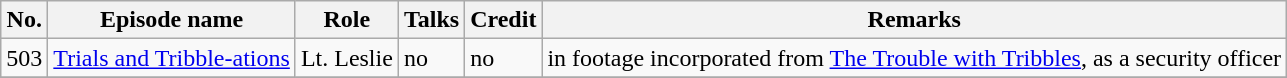<table class="wikitable">
<tr>
<th>No.</th>
<th>Episode name</th>
<th>Role</th>
<th>Talks</th>
<th>Credit</th>
<th>Remarks</th>
</tr>
<tr>
<td>503</td>
<td><a href='#'>Trials and Tribble-ations</a></td>
<td>Lt. Leslie</td>
<td>no</td>
<td>no</td>
<td>in footage incorporated from <a href='#'>The Trouble with Tribbles</a>, as a security officer</td>
</tr>
<tr>
</tr>
</table>
